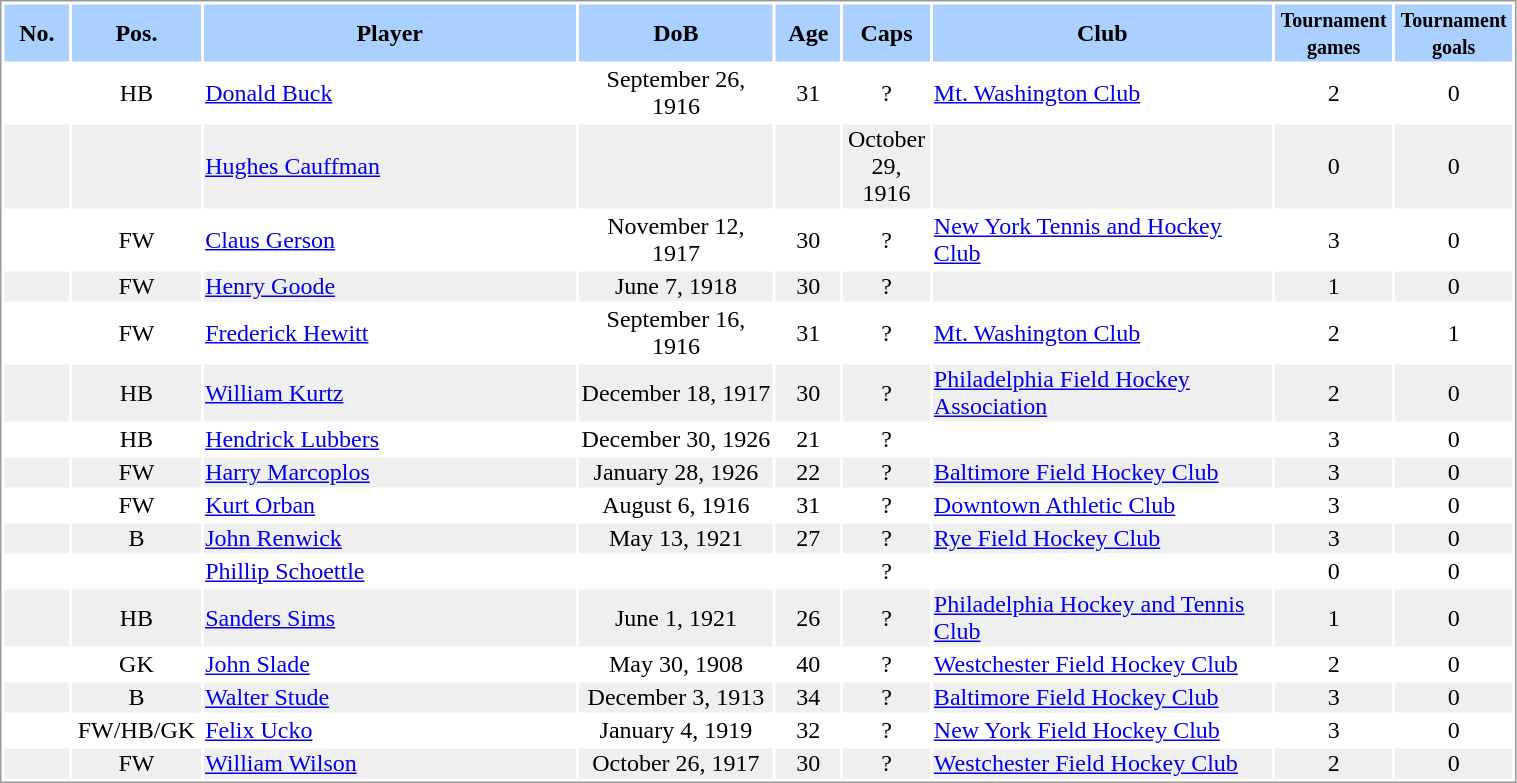<table border="0" width="80%" style="border: 1px solid #999; background-color:#FFFFFF; text-align:center">
<tr align="center" bgcolor="#AAD0FF">
<th width=4%>No.</th>
<th width=6%>Pos.</th>
<th width=23%>Player</th>
<th width=12%>DoB</th>
<th width=4%>Age</th>
<th width=4%>Caps</th>
<th width=21%>Club</th>
<th width=6%><small>Tournament<br>games</small></th>
<th width=6%><small>Tournament<br>goals</small></th>
</tr>
<tr>
<td></td>
<td>HB</td>
<td align="left"><a href='#'>Donald Buck</a></td>
<td>September 26, 1916</td>
<td>31</td>
<td>?</td>
<td align="left"> <a href='#'>Mt. Washington Club</a></td>
<td>2</td>
<td>0</td>
</tr>
<tr bgcolor="#EFEFEF">
<td></td>
<td></td>
<td align="left"><a href='#'>Hughes Cauffman</a></td>
<td></td>
<td></td>
<td>October 29, 1916</td>
<td align="left"></td>
<td>0</td>
<td>0</td>
</tr>
<tr>
<td></td>
<td>FW</td>
<td align="left"><a href='#'>Claus Gerson</a></td>
<td>November 12, 1917</td>
<td>30</td>
<td>?</td>
<td align="left"> <a href='#'>New York Tennis and Hockey Club</a></td>
<td>3</td>
<td>0</td>
</tr>
<tr bgcolor="#EFEFEF">
<td></td>
<td>FW</td>
<td align="left"><a href='#'>Henry Goode</a></td>
<td>June 7, 1918</td>
<td>30</td>
<td>?</td>
<td align="left"></td>
<td>1</td>
<td>0</td>
</tr>
<tr>
<td></td>
<td>FW</td>
<td align="left"><a href='#'>Frederick Hewitt</a></td>
<td>September 16, 1916</td>
<td>31</td>
<td>?</td>
<td align="left"> <a href='#'>Mt. Washington Club</a></td>
<td>2</td>
<td>1</td>
</tr>
<tr bgcolor="#EFEFEF">
<td></td>
<td>HB</td>
<td align="left"><a href='#'>William Kurtz</a></td>
<td>December 18, 1917</td>
<td>30</td>
<td>?</td>
<td align="left"> <a href='#'>Philadelphia Field Hockey Association</a></td>
<td>2</td>
<td>0</td>
</tr>
<tr>
<td></td>
<td>HB</td>
<td align="left"><a href='#'>Hendrick Lubbers</a></td>
<td>December 30, 1926</td>
<td>21</td>
<td>?</td>
<td align="left"></td>
<td>3</td>
<td>0</td>
</tr>
<tr bgcolor="#EFEFEF">
<td></td>
<td>FW</td>
<td align="left"><a href='#'>Harry Marcoplos</a></td>
<td>January 28, 1926</td>
<td>22</td>
<td>?</td>
<td align="left"> <a href='#'>Baltimore Field Hockey Club</a></td>
<td>3</td>
<td>0</td>
</tr>
<tr>
<td></td>
<td>FW</td>
<td align="left"><a href='#'>Kurt Orban</a></td>
<td>August 6, 1916</td>
<td>31</td>
<td>?</td>
<td align="left"> <a href='#'>Downtown Athletic Club</a></td>
<td>3</td>
<td>0</td>
</tr>
<tr bgcolor="#EFEFEF">
<td></td>
<td>B</td>
<td align="left"><a href='#'>John Renwick</a></td>
<td>May 13, 1921</td>
<td>27</td>
<td>?</td>
<td align="left"> <a href='#'>Rye Field Hockey Club</a></td>
<td>3</td>
<td>0</td>
</tr>
<tr>
<td></td>
<td></td>
<td align="left"><a href='#'>Phillip Schoettle</a></td>
<td></td>
<td></td>
<td>?</td>
<td align="left"></td>
<td>0</td>
<td>0</td>
</tr>
<tr bgcolor="#EFEFEF">
<td></td>
<td>HB</td>
<td align="left"><a href='#'>Sanders Sims</a></td>
<td>June 1, 1921</td>
<td>26</td>
<td>?</td>
<td align="left"> <a href='#'>Philadelphia Hockey and Tennis Club</a></td>
<td>1</td>
<td>0</td>
</tr>
<tr>
<td></td>
<td>GK</td>
<td align="left"><a href='#'>John Slade</a></td>
<td>May 30, 1908</td>
<td>40</td>
<td>?</td>
<td align="left"> <a href='#'>Westchester Field Hockey Club</a></td>
<td>2</td>
<td>0</td>
</tr>
<tr bgcolor="#EFEFEF">
<td></td>
<td>B</td>
<td align="left"><a href='#'>Walter Stude</a></td>
<td>December 3, 1913</td>
<td>34</td>
<td>?</td>
<td align="left"> <a href='#'>Baltimore Field Hockey Club</a></td>
<td>3</td>
<td>0</td>
</tr>
<tr>
<td></td>
<td>FW/HB/GK</td>
<td align="left"><a href='#'>Felix Ucko</a></td>
<td>January 4, 1919</td>
<td>32</td>
<td>?</td>
<td align="left"> <a href='#'>New York Field Hockey Club</a></td>
<td>3</td>
<td>0</td>
</tr>
<tr bgcolor="#EFEFEF">
<td></td>
<td>FW</td>
<td align="left"><a href='#'>William Wilson</a></td>
<td>October 26, 1917</td>
<td>30</td>
<td>?</td>
<td align="left"> <a href='#'>Westchester Field Hockey Club</a></td>
<td>2</td>
<td>0</td>
</tr>
</table>
